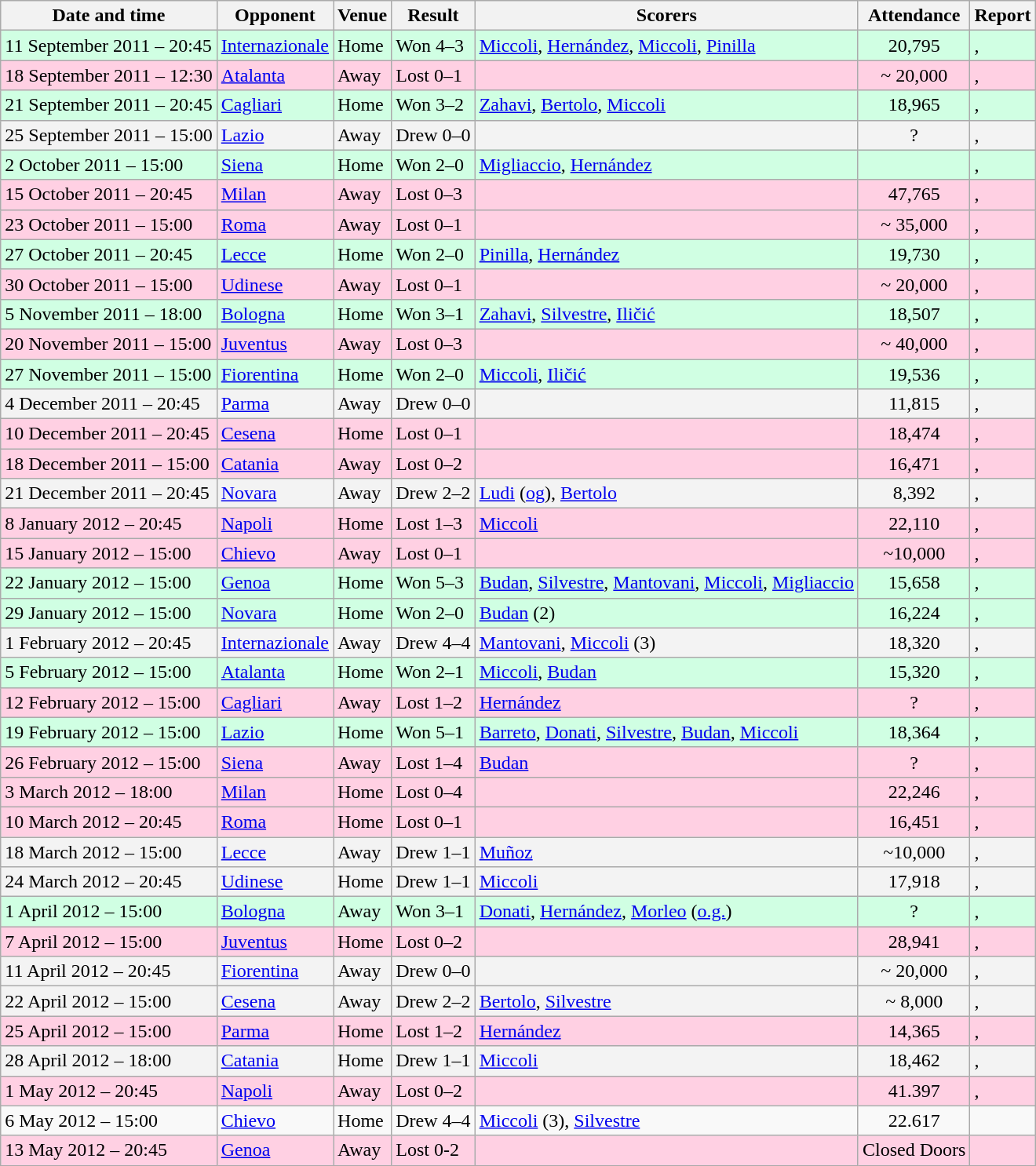<table class="wikitable">
<tr>
<th>Date and time</th>
<th>Opponent</th>
<th>Venue</th>
<th>Result</th>
<th>Scorers</th>
<th>Attendance</th>
<th>Report</th>
</tr>
<tr style="background-color:#d0ffe3;">
<td>11 September 2011 – 20:45</td>
<td><a href='#'>Internazionale</a></td>
<td>Home</td>
<td>Won 4–3</td>
<td><a href='#'>Miccoli</a>, <a href='#'>Hernández</a>, <a href='#'>Miccoli</a>, <a href='#'>Pinilla</a></td>
<td align="center">20,795</td>
<td>, </td>
</tr>
<tr style="background-color:#ffd0e3;">
<td>18 September 2011 – 12:30</td>
<td><a href='#'>Atalanta</a></td>
<td>Away</td>
<td>Lost 0–1</td>
<td></td>
<td align="center">~ 20,000</td>
<td>, </td>
</tr>
<tr style="background-color:#d0ffe3;">
<td>21 September 2011 – 20:45</td>
<td><a href='#'>Cagliari</a></td>
<td>Home</td>
<td>Won 3–2</td>
<td><a href='#'>Zahavi</a>, <a href='#'>Bertolo</a>, <a href='#'>Miccoli</a></td>
<td align="center">18,965</td>
<td>, </td>
</tr>
<tr style="background-color:#f3f3f3;">
<td>25 September 2011 – 15:00</td>
<td><a href='#'>Lazio</a></td>
<td>Away</td>
<td>Drew 0–0</td>
<td></td>
<td align="center">?</td>
<td>, </td>
</tr>
<tr style="background-color:#d0ffe3;">
<td>2 October 2011 – 15:00</td>
<td><a href='#'>Siena</a></td>
<td>Home</td>
<td>Won 2–0</td>
<td><a href='#'>Migliaccio</a>, <a href='#'>Hernández</a></td>
<td align="center"></td>
<td>, </td>
</tr>
<tr style="background-color:#ffd0e3;">
<td>15 October 2011 – 20:45</td>
<td><a href='#'>Milan</a></td>
<td>Away</td>
<td>Lost 0–3</td>
<td></td>
<td align="center">47,765</td>
<td>, </td>
</tr>
<tr style="background-color:#ffd0e3;">
<td>23 October 2011 – 15:00</td>
<td><a href='#'>Roma</a></td>
<td>Away</td>
<td>Lost 0–1</td>
<td></td>
<td align="center">~ 35,000</td>
<td>, </td>
</tr>
<tr style="background-color:#d0ffe3;">
<td>27 October 2011 – 20:45</td>
<td><a href='#'>Lecce</a></td>
<td>Home</td>
<td>Won 2–0</td>
<td><a href='#'>Pinilla</a>, <a href='#'>Hernández</a></td>
<td align="center">19,730</td>
<td>, </td>
</tr>
<tr style="background-color:#ffd0e3;">
<td>30 October 2011 – 15:00</td>
<td><a href='#'>Udinese</a></td>
<td>Away</td>
<td>Lost 0–1</td>
<td></td>
<td align="center">~ 20,000</td>
<td>, </td>
</tr>
<tr style="background-color:#d0ffe3;">
<td>5 November 2011 – 18:00</td>
<td><a href='#'>Bologna</a></td>
<td>Home</td>
<td>Won 3–1</td>
<td><a href='#'>Zahavi</a>, <a href='#'>Silvestre</a>, <a href='#'>Iličić</a></td>
<td align="center">18,507</td>
<td>, </td>
</tr>
<tr style="background-color:#ffd0e3;">
<td>20 November 2011 – 15:00</td>
<td><a href='#'>Juventus</a></td>
<td>Away</td>
<td>Lost 0–3</td>
<td></td>
<td align="center">~ 40,000</td>
<td>, </td>
</tr>
<tr style="background-color:#d0ffe3;">
<td>27 November 2011 – 15:00</td>
<td><a href='#'>Fiorentina</a></td>
<td>Home</td>
<td>Won 2–0</td>
<td><a href='#'>Miccoli</a>, <a href='#'>Iličić</a></td>
<td align="center">19,536</td>
<td>,  </td>
</tr>
<tr style="background-color:#f3f3f3;">
<td>4 December 2011 – 20:45</td>
<td><a href='#'>Parma</a></td>
<td>Away</td>
<td>Drew 0–0</td>
<td></td>
<td align="center">11,815</td>
<td>, </td>
</tr>
<tr style="background-color:#ffd0e3;">
<td>10 December 2011 – 20:45</td>
<td><a href='#'>Cesena</a></td>
<td>Home</td>
<td>Lost 0–1</td>
<td></td>
<td align="center">18,474</td>
<td>, </td>
</tr>
<tr style="background-color:#ffd0e3;">
<td>18 December 2011 – 15:00</td>
<td><a href='#'>Catania</a></td>
<td>Away</td>
<td>Lost 0–2</td>
<td></td>
<td align="center">16,471</td>
<td>, </td>
</tr>
<tr style="background-color:#f3f3f3;">
<td>21 December 2011 – 20:45</td>
<td><a href='#'>Novara</a></td>
<td>Away</td>
<td>Drew 2–2</td>
<td><a href='#'>Ludi</a> (<a href='#'>og</a>), <a href='#'>Bertolo</a></td>
<td align="center">8,392</td>
<td>, </td>
</tr>
<tr style="background-color:#ffd0e3;">
<td>8 January 2012 – 20:45</td>
<td><a href='#'>Napoli</a></td>
<td>Home</td>
<td>Lost 1–3</td>
<td><a href='#'>Miccoli</a></td>
<td align="center">22,110</td>
<td>, </td>
</tr>
<tr style="background-color:#ffd0e3;">
<td>15 January 2012 – 15:00</td>
<td><a href='#'>Chievo</a></td>
<td>Away</td>
<td>Lost 0–1</td>
<td></td>
<td align="center">~10,000</td>
<td>, </td>
</tr>
<tr style="background-color:#d0ffe3;">
<td>22 January 2012 – 15:00</td>
<td><a href='#'>Genoa</a></td>
<td>Home</td>
<td>Won 5–3</td>
<td><a href='#'>Budan</a>, <a href='#'>Silvestre</a>, <a href='#'>Mantovani</a>, <a href='#'>Miccoli</a>, <a href='#'>Migliaccio</a></td>
<td align="center">15,658</td>
<td>, </td>
</tr>
<tr style="background-color:#d0ffe3;">
<td>29 January 2012 – 15:00</td>
<td><a href='#'>Novara</a></td>
<td>Home</td>
<td>Won 2–0</td>
<td><a href='#'>Budan</a> (2)</td>
<td align="center">16,224</td>
<td>, </td>
</tr>
<tr style="background-color:#f3f3f3;">
<td>1 February 2012 – 20:45</td>
<td><a href='#'>Internazionale</a></td>
<td>Away</td>
<td>Drew 4–4</td>
<td><a href='#'>Mantovani</a>, <a href='#'>Miccoli</a> (3)</td>
<td align="center">18,320</td>
<td>, </td>
</tr>
<tr style="background-color:#d0ffe3;">
<td>5 February 2012 – 15:00</td>
<td><a href='#'>Atalanta</a></td>
<td>Home</td>
<td>Won 2–1</td>
<td><a href='#'>Miccoli</a>, <a href='#'>Budan</a></td>
<td align="center">15,320</td>
<td>, </td>
</tr>
<tr style="background-color:#ffd0e3;">
<td>12 February 2012 – 15:00</td>
<td><a href='#'>Cagliari</a></td>
<td>Away</td>
<td>Lost 1–2</td>
<td><a href='#'>Hernández</a></td>
<td align="center">?</td>
<td>, </td>
</tr>
<tr style="background-color:#d0ffe3;">
<td>19 February 2012 – 15:00</td>
<td><a href='#'>Lazio</a></td>
<td>Home</td>
<td>Won 5–1</td>
<td><a href='#'>Barreto</a>, <a href='#'>Donati</a>, <a href='#'>Silvestre</a>, <a href='#'>Budan</a>, <a href='#'>Miccoli</a></td>
<td align="center">18,364</td>
<td>, </td>
</tr>
<tr style="background-color:#ffd0e3;">
<td>26 February 2012 – 15:00</td>
<td><a href='#'>Siena</a></td>
<td>Away</td>
<td>Lost 1–4</td>
<td><a href='#'>Budan</a></td>
<td align="center">?</td>
<td>, </td>
</tr>
<tr style="background-color:#ffd0e3;">
<td>3 March 2012 – 18:00</td>
<td><a href='#'>Milan</a></td>
<td>Home</td>
<td>Lost 0–4</td>
<td></td>
<td align="center">22,246</td>
<td>, </td>
</tr>
<tr style="background-color:#ffd0e3;">
<td>10 March 2012 – 20:45</td>
<td><a href='#'>Roma</a></td>
<td>Home</td>
<td>Lost 0–1</td>
<td></td>
<td align="center">16,451</td>
<td>, </td>
</tr>
<tr style="background-color:#f3f3f3;">
<td>18 March 2012 – 15:00</td>
<td><a href='#'>Lecce</a></td>
<td>Away</td>
<td>Drew 1–1</td>
<td><a href='#'>Muñoz</a></td>
<td align="center">~10,000</td>
<td>, </td>
</tr>
<tr style="background-color:#f3f3f3;">
<td>24 March 2012 – 20:45</td>
<td><a href='#'>Udinese</a></td>
<td>Home</td>
<td>Drew 1–1</td>
<td><a href='#'>Miccoli</a></td>
<td align="center">17,918</td>
<td>, </td>
</tr>
<tr style="background-color:#d0ffe3;">
<td>1 April 2012 – 15:00</td>
<td><a href='#'>Bologna</a></td>
<td>Away</td>
<td>Won 3–1</td>
<td><a href='#'>Donati</a>, <a href='#'>Hernández</a>, <a href='#'>Morleo</a> (<a href='#'>o.g.</a>)</td>
<td align="center">?</td>
<td>, </td>
</tr>
<tr style="background-color:#ffd0e3;">
<td>7 April 2012 – 15:00</td>
<td><a href='#'>Juventus</a></td>
<td>Home</td>
<td>Lost 0–2</td>
<td></td>
<td align="center">28,941</td>
<td>, </td>
</tr>
<tr style="background-color:#f3f3f3;">
<td>11 April 2012 – 20:45</td>
<td><a href='#'>Fiorentina</a></td>
<td>Away</td>
<td>Drew 0–0</td>
<td></td>
<td align="center">~ 20,000</td>
<td>, </td>
</tr>
<tr style="background-color:#f3f3f3;">
<td>22 April 2012 – 15:00</td>
<td><a href='#'>Cesena</a></td>
<td>Away</td>
<td>Drew 2–2</td>
<td><a href='#'>Bertolo</a>, <a href='#'>Silvestre</a></td>
<td align="center">~ 8,000</td>
<td>, </td>
</tr>
<tr style="background-color:#ffd0e3;">
<td>25 April 2012 – 15:00</td>
<td><a href='#'>Parma</a></td>
<td>Home</td>
<td>Lost 1–2</td>
<td><a href='#'>Hernández</a></td>
<td align="center">14,365</td>
<td>, </td>
</tr>
<tr style="background-color:#f3f3f3;">
<td>28 April 2012 – 18:00</td>
<td><a href='#'>Catania</a></td>
<td>Home</td>
<td>Drew 1–1</td>
<td><a href='#'>Miccoli</a></td>
<td align="center">18,462</td>
<td>, </td>
</tr>
<tr style="background-color:#ffd0e3;">
<td>1 May 2012 – 20:45</td>
<td><a href='#'>Napoli</a></td>
<td>Away</td>
<td>Lost 0–2</td>
<td></td>
<td align="center">41.397</td>
<td>, </td>
</tr>
<tr>
<td>6 May 2012 – 15:00</td>
<td><a href='#'>Chievo</a></td>
<td>Home</td>
<td>Drew 4–4</td>
<td><a href='#'>Miccoli</a> (3), <a href='#'>Silvestre</a></td>
<td align="center">22.617</td>
<td></td>
</tr>
<tr style="background-color:#ffd0e3;">
<td>13 May 2012 – 20:45</td>
<td><a href='#'>Genoa</a></td>
<td>Away</td>
<td>Lost 0-2</td>
<td></td>
<td align="center">Closed Doors</td>
<td></td>
</tr>
</table>
